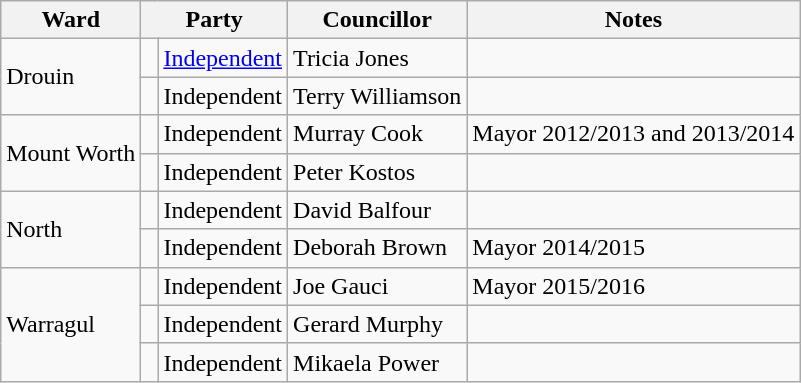<table class="wikitable">
<tr>
<th>Ward</th>
<th colspan="2">Party</th>
<th>Councillor</th>
<th>Notes</th>
</tr>
<tr>
<td rowspan="2">Drouin</td>
<td> </td>
<td><a href='#'>Independent</a></td>
<td>Tricia Jones</td>
<td></td>
</tr>
<tr>
<td> </td>
<td>Independent</td>
<td>Terry Williamson</td>
<td></td>
</tr>
<tr>
<td rowspan="2">Mount Worth</td>
<td> </td>
<td>Independent</td>
<td>Murray Cook</td>
<td>Mayor 2012/2013 and 2013/2014</td>
</tr>
<tr>
<td> </td>
<td>Independent</td>
<td>Peter Kostos</td>
<td></td>
</tr>
<tr>
<td rowspan="2">North</td>
<td> </td>
<td>Independent</td>
<td>David Balfour</td>
<td></td>
</tr>
<tr>
<td> </td>
<td>Independent</td>
<td>Deborah Brown</td>
<td>Mayor 2014/2015</td>
</tr>
<tr>
<td rowspan="3">Warragul</td>
<td> </td>
<td>Independent</td>
<td>Joe Gauci</td>
<td>Mayor 2015/2016</td>
</tr>
<tr>
<td> </td>
<td>Independent</td>
<td>Gerard Murphy</td>
<td></td>
</tr>
<tr>
<td> </td>
<td>Independent</td>
<td>Mikaela Power</td>
<td></td>
</tr>
</table>
